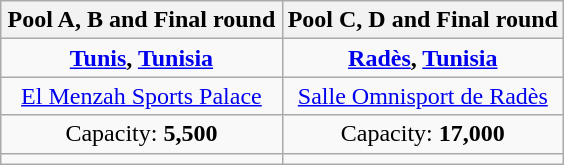<table class=wikitable style=text-align:center>
<tr>
<th width=50%>Pool A, B and Final round</th>
<th width=50%>Pool C, D and Final round</th>
</tr>
<tr>
<td> <strong><a href='#'>Tunis</a>, <a href='#'>Tunisia</a></strong></td>
<td> <strong><a href='#'>Radès</a>, <a href='#'>Tunisia</a></strong></td>
</tr>
<tr>
<td><a href='#'>El Menzah Sports Palace</a></td>
<td><a href='#'>Salle Omnisport de Radès</a></td>
</tr>
<tr>
<td>Capacity: <strong>5,500</strong></td>
<td>Capacity: <strong>17,000</strong></td>
</tr>
<tr>
<td></td>
<td></td>
</tr>
</table>
